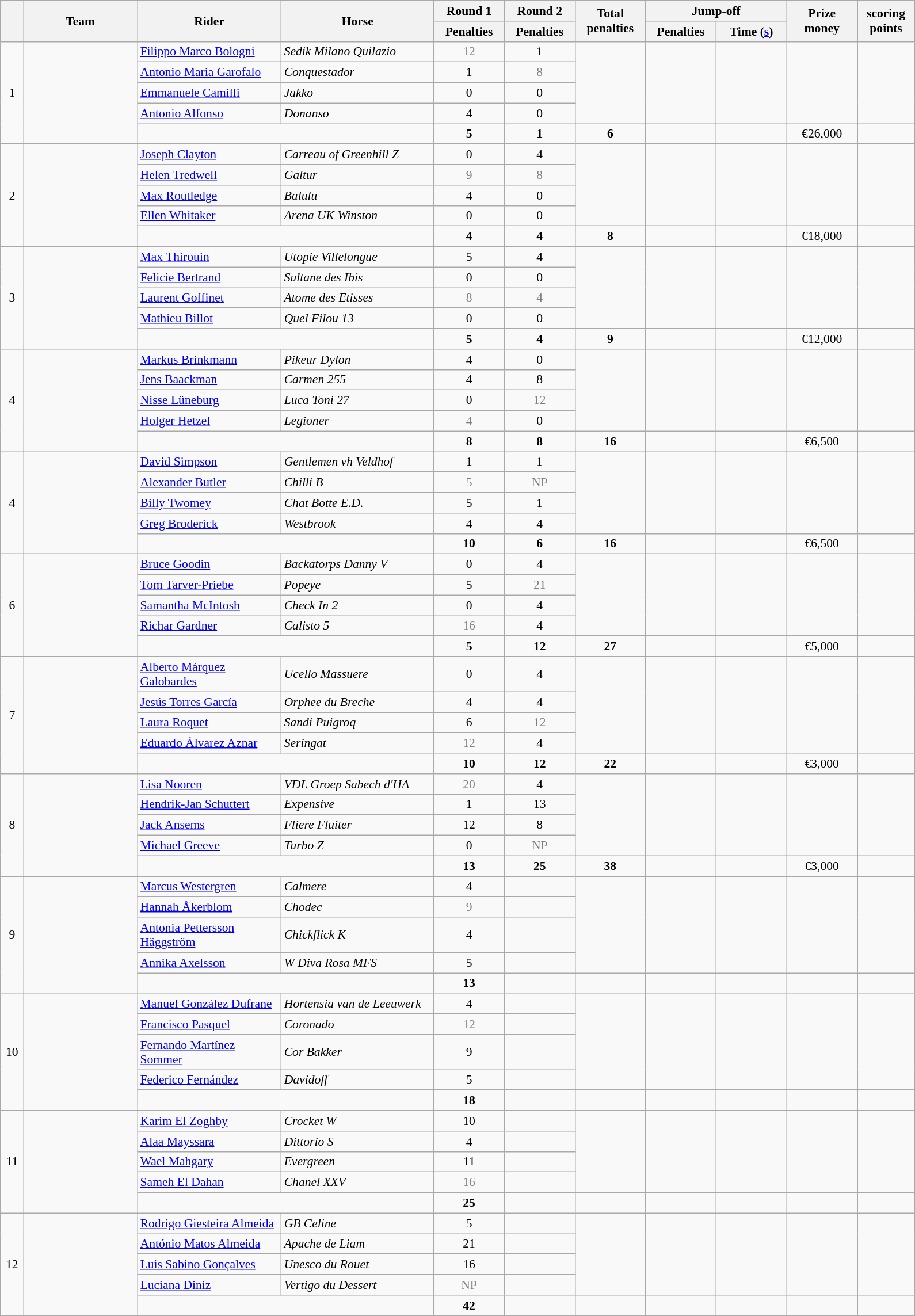<table class="wikitable" style="font-size: 90%; text-align:center">
<tr>
<th rowspan=2 width=20></th>
<th rowspan=2 width=125>Team</th>
<th rowspan=2 width=160>Rider</th>
<th rowspan=2 width=170>Horse</th>
<th>Round 1</th>
<th>Round 2</th>
<th rowspan=2 width=75>Total penalties</th>
<th colspan=2>Jump-off</th>
<th rowspan=2 width=75>Prize<br>money</th>
<th rowspan=2 width=60>scoring<br>points</th>
</tr>
<tr>
<th width=75>Penalties</th>
<th width=75>Penalties</th>
<th width=75>Penalties</th>
<th width=75>Time (<a href='#'>s</a>)</th>
</tr>
<tr>
<td rowspan=5>1</td>
<td rowspan=5 align=left></td>
<td align=left><a href='#'>Filippo Marco Bologni</a></td>
<td align=left><em>Sedik Milano Quilazio</em></td>
<td style=color:gray>12</td>
<td>1</td>
<td rowspan=4></td>
<td rowspan=4></td>
<td rowspan=4></td>
<td rowspan=4></td>
<td rowspan=4></td>
</tr>
<tr>
<td align=left><a href='#'>Antonio Maria Garofalo</a></td>
<td align=left><em>Conquestador</em></td>
<td>1</td>
<td style=color:gray>8</td>
</tr>
<tr>
<td align=left><a href='#'>Emmanuele Camilli</a></td>
<td align=left><em>Jakko</em></td>
<td>0</td>
<td>0</td>
</tr>
<tr>
<td align=left><a href='#'>Antonio Alfonso</a></td>
<td align=left><em>Donanso</em></td>
<td align=center>4</td>
<td align=center>0</td>
</tr>
<tr>
<td colspan=2></td>
<td><strong>5</strong></td>
<td><strong>1</strong></td>
<td><strong>6</strong></td>
<td></td>
<td></td>
<td>€26,000</td>
<td></td>
</tr>
<tr>
<td rowspan=5>2</td>
<td rowspan=5 align=left></td>
<td align=left><a href='#'>Joseph Clayton</a></td>
<td align=left><em>Carreau of Greenhill Z</em></td>
<td>0</td>
<td>4</td>
<td rowspan=4></td>
<td rowspan=4></td>
<td rowspan=4></td>
<td rowspan=4></td>
<td rowspan=4></td>
</tr>
<tr>
<td align=left><a href='#'>Helen Tredwell</a></td>
<td align=left><em>Galtur</em></td>
<td style=color:gray>9</td>
<td style=color:gray>8</td>
</tr>
<tr>
<td align=left><a href='#'>Max Routledge</a></td>
<td align=left><em>Balulu</em></td>
<td>4</td>
<td>0</td>
</tr>
<tr>
<td align=left><a href='#'>Ellen Whitaker</a></td>
<td align=left><em>Arena UK Winston</em></td>
<td>0</td>
<td>0</td>
</tr>
<tr>
<td colspan=2></td>
<td><strong>4</strong></td>
<td><strong>4</strong></td>
<td><strong>8</strong></td>
<td></td>
<td></td>
<td>€18,000</td>
<td></td>
</tr>
<tr>
<td rowspan=5>3</td>
<td rowspan=5 align=left></td>
<td align=left><a href='#'>Max Thirouin</a></td>
<td align=left><em>Utopie Villelongue</em></td>
<td>5</td>
<td>4</td>
<td rowspan=4></td>
<td rowspan=4></td>
<td rowspan=4></td>
<td rowspan=4></td>
<td rowspan=4></td>
</tr>
<tr>
<td align=left><a href='#'>Felicie Bertrand</a></td>
<td align=left><em>Sultane des Ibis</em></td>
<td>0</td>
<td>0</td>
</tr>
<tr>
<td align=left><a href='#'>Laurent Goffinet</a></td>
<td align=left><em>Atome des Etisses</em></td>
<td style=color:gray>8</td>
<td style=color:gray>4</td>
</tr>
<tr>
<td align=left><a href='#'>Mathieu Billot</a></td>
<td align=left><em>Quel Filou 13</em></td>
<td>0</td>
<td>0</td>
</tr>
<tr>
<td colspan=2></td>
<td><strong>5</strong></td>
<td><strong>4</strong></td>
<td><strong>9</strong></td>
<td></td>
<td></td>
<td>€12,000</td>
<td></td>
</tr>
<tr>
<td rowspan=5>4</td>
<td rowspan=5 align=left></td>
<td align=left><a href='#'>Markus Brinkmann</a></td>
<td align=left><em>Pikeur Dylon</em></td>
<td>4</td>
<td>0</td>
<td rowspan=4></td>
<td rowspan=4></td>
<td rowspan=4></td>
<td rowspan=4></td>
<td rowspan=4></td>
</tr>
<tr>
<td align=left><a href='#'>Jens Baackman</a></td>
<td align=left><em>Carmen 255</em></td>
<td>4</td>
<td>8</td>
</tr>
<tr>
<td align=left><a href='#'>Nisse Lüneburg</a></td>
<td align=left><em>Luca Toni 27</em></td>
<td>0</td>
<td style=color:gray>12</td>
</tr>
<tr>
<td align=left><a href='#'>Holger Hetzel</a></td>
<td align=left><em>Legioner</em></td>
<td style=color:gray>4</td>
<td>0</td>
</tr>
<tr>
<td colspan=2></td>
<td><strong>8</strong></td>
<td><strong>8</strong></td>
<td><strong>16</strong></td>
<td></td>
<td></td>
<td>€6,500</td>
<td></td>
</tr>
<tr>
<td rowspan=5>4</td>
<td rowspan=5 align=left></td>
<td align=left><a href='#'>David Simpson</a></td>
<td align=left><em>Gentlemen vh Veldhof</em></td>
<td>1</td>
<td>1</td>
<td rowspan=4></td>
<td rowspan=4></td>
<td rowspan=4></td>
<td rowspan=4></td>
<td rowspan=4></td>
</tr>
<tr>
<td align=left><a href='#'>Alexander Butler</a></td>
<td align=left><em>Chilli B</em></td>
<td style=color:gray>5</td>
<td style=color:gray>NP</td>
</tr>
<tr>
<td align=left><a href='#'>Billy Twomey</a></td>
<td align=left><em>Chat Botte E.D.</em></td>
<td>5</td>
<td>1</td>
</tr>
<tr>
<td align=left><a href='#'>Greg Broderick</a></td>
<td align=left><em>Westbrook</em></td>
<td>4</td>
<td>4</td>
</tr>
<tr>
<td colspan=2></td>
<td><strong>10</strong></td>
<td><strong>6</strong></td>
<td><strong>16</strong></td>
<td></td>
<td></td>
<td>€6,500</td>
<td></td>
</tr>
<tr>
<td rowspan=5>6</td>
<td rowspan=5 align=left></td>
<td align=left><a href='#'>Bruce Goodin</a></td>
<td align=left><em>Backatorps Danny V</em></td>
<td>0</td>
<td>4</td>
<td rowspan=4></td>
<td rowspan=4></td>
<td rowspan=4></td>
<td rowspan=4></td>
<td rowspan=4></td>
</tr>
<tr>
<td align=left><a href='#'>Tom Tarver-Priebe</a></td>
<td align=left><em>Popeye</em></td>
<td>5</td>
<td style=color:gray>21</td>
</tr>
<tr>
<td align=left><a href='#'>Samantha McIntosh</a></td>
<td align=left><em>Check In 2</em></td>
<td>0</td>
<td>4</td>
</tr>
<tr>
<td align=left><a href='#'>Richar Gardner</a></td>
<td align=left><em>Calisto 5</em></td>
<td style=color:gray>16</td>
<td>4</td>
</tr>
<tr>
<td colspan=2></td>
<td><strong>5</strong></td>
<td><strong>12</strong></td>
<td><strong>27</strong></td>
<td></td>
<td></td>
<td>€5,000</td>
<td></td>
</tr>
<tr>
<td rowspan=5>7</td>
<td rowspan=5 align=left></td>
<td align=left><a href='#'>Alberto Márquez Galobardes</a></td>
<td align=left><em>Ucello Massuere</em></td>
<td>0</td>
<td>4</td>
<td rowspan=4></td>
<td rowspan=4></td>
<td rowspan=4></td>
<td rowspan=4></td>
<td rowspan=4></td>
</tr>
<tr>
<td align=left><a href='#'>Jesús Torres García</a></td>
<td align=left><em>Orphee du Breche</em></td>
<td>4</td>
<td>4</td>
</tr>
<tr>
<td align=left><a href='#'>Laura Roquet</a></td>
<td align=left><em>Sandi Puigroq</em></td>
<td>6</td>
<td style=color:gray>12</td>
</tr>
<tr>
<td align=left><a href='#'>Eduardo Álvarez Aznar</a></td>
<td align=left><em>Seringat</em></td>
<td style=color:gray>12</td>
<td>4</td>
</tr>
<tr>
<td colspan=2></td>
<td><strong>10</strong></td>
<td><strong>12</strong></td>
<td><strong>22</strong></td>
<td></td>
<td></td>
<td>€3,000</td>
<td></td>
</tr>
<tr>
<td rowspan=5>8</td>
<td rowspan=5 align=left></td>
<td align=left><a href='#'>Lisa Nooren</a></td>
<td align=left><em>VDL Groep Sabech d'HA</em></td>
<td style=color:gray>20</td>
<td>4</td>
<td rowspan=4></td>
<td rowspan=4></td>
<td rowspan=4></td>
<td rowspan=4></td>
<td rowspan=4></td>
</tr>
<tr>
<td align=left><a href='#'>Hendrik-Jan Schuttert</a></td>
<td align=left><em>Expensive</em></td>
<td>1</td>
<td>13</td>
</tr>
<tr>
<td align=left><a href='#'>Jack Ansems</a></td>
<td align=left><em>Fliere Fluiter</em></td>
<td>12</td>
<td>8</td>
</tr>
<tr>
<td align=left><a href='#'>Michael Greeve</a></td>
<td align=left><em>Turbo Z</em></td>
<td>0</td>
<td style=color:gray>NP</td>
</tr>
<tr>
<td colspan=2></td>
<td><strong>13</strong></td>
<td><strong>25</strong></td>
<td><strong>38</strong></td>
<td></td>
<td></td>
<td>€3,000</td>
<td></td>
</tr>
<tr>
<td rowspan=5>9</td>
<td rowspan=5 align=left></td>
<td align=left><a href='#'>Marcus Westergren</a></td>
<td align=left><em>Calmere</em></td>
<td>4</td>
<td></td>
<td rowspan=4></td>
<td rowspan=4></td>
<td rowspan=4></td>
<td rowspan=4></td>
<td rowspan=4></td>
</tr>
<tr>
<td align=left><a href='#'>Hannah Åkerblom</a></td>
<td align=left><em>Chodec</em></td>
<td style=color:gray>9</td>
<td></td>
</tr>
<tr>
<td align=left><a href='#'>Antonia Pettersson Häggström</a></td>
<td align=left><em>Chickflick K</em></td>
<td>4</td>
<td></td>
</tr>
<tr>
<td align=left><a href='#'>Annika Axelsson</a></td>
<td align=left><em>W Diva Rosa MFS</em></td>
<td>5</td>
<td></td>
</tr>
<tr>
<td colspan=2></td>
<td><strong>13</strong></td>
<td></td>
<td></td>
<td></td>
<td></td>
<td></td>
<td></td>
</tr>
<tr>
<td rowspan=5>10</td>
<td rowspan=5 align=left></td>
<td align=left><a href='#'>Manuel González Dufrane</a></td>
<td align=left><em>Hortensia van de Leeuwerk</em></td>
<td>4</td>
<td></td>
<td rowspan=4></td>
<td rowspan=4></td>
<td rowspan=4></td>
<td rowspan=4></td>
<td rowspan=4></td>
</tr>
<tr>
<td align=left><a href='#'>Francisco Pasquel</a></td>
<td align=left><em>Coronado</em></td>
<td style=color:gray>12</td>
<td></td>
</tr>
<tr>
<td align=left><a href='#'>Fernando Martínez Sommer</a></td>
<td align=left><em>Cor Bakker</em></td>
<td>9</td>
<td></td>
</tr>
<tr>
<td align=left><a href='#'>Federico Fernández</a></td>
<td align=left><em>Davidoff</em></td>
<td>5</td>
<td></td>
</tr>
<tr>
<td colspan=2></td>
<td><strong>18</strong></td>
<td></td>
<td></td>
<td></td>
<td></td>
<td></td>
<td></td>
</tr>
<tr>
<td rowspan=5>11</td>
<td rowspan=5 align=left></td>
<td align=left><a href='#'>Karim El Zoghby</a></td>
<td align=left><em>Crocket W</em></td>
<td>10</td>
<td></td>
<td rowspan=4></td>
<td rowspan=4></td>
<td rowspan=4></td>
<td rowspan=4></td>
<td rowspan=4></td>
</tr>
<tr>
<td align=left><a href='#'>Alaa Mayssara</a></td>
<td align=left><em>Dittorio S</em></td>
<td>4</td>
<td></td>
</tr>
<tr>
<td align=left><a href='#'>Wael Mahgary</a></td>
<td align=left><em>Evergreen</em></td>
<td>11</td>
<td></td>
</tr>
<tr>
<td align=left><a href='#'>Sameh El Dahan</a></td>
<td align=left><em>Chanel XXV</em></td>
<td style=color:gray>16</td>
<td></td>
</tr>
<tr>
<td colspan=2></td>
<td><strong>25</strong></td>
<td></td>
<td></td>
<td></td>
<td></td>
<td></td>
<td></td>
</tr>
<tr>
<td rowspan=5>12</td>
<td rowspan=5 align=left></td>
<td align=left><a href='#'>Rodrigo Giesteira Almeida</a></td>
<td align=left><em>GB Celine</em></td>
<td>5</td>
<td></td>
<td rowspan=4></td>
<td rowspan=4></td>
<td rowspan=4></td>
<td rowspan=4></td>
<td rowspan=4></td>
</tr>
<tr>
<td align=left><a href='#'>António Matos Almeida</a></td>
<td align=left><em>Apache de Liam</em></td>
<td>21</td>
<td></td>
</tr>
<tr>
<td align=left><a href='#'>Luis Sabino Gonçalves</a></td>
<td align=left><em>Unesco du Rouet</em></td>
<td>16</td>
<td></td>
</tr>
<tr>
<td align=left><a href='#'>Luciana Diniz</a></td>
<td align=left><em>Vertigo du Dessert</em></td>
<td style=color:gray>NP</td>
<td></td>
</tr>
<tr>
<td colspan=2></td>
<td><strong>42</strong></td>
<td></td>
<td></td>
<td></td>
<td></td>
<td></td>
<td></td>
</tr>
<tr>
</tr>
</table>
